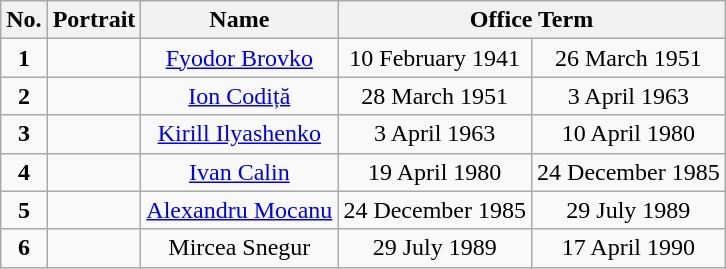<table class="wikitable" style="text-align:center;">
<tr>
<th><strong>No.</strong></th>
<th>Portrait</th>
<th>Name<br></th>
<th colspan="2">Office Term</th>
</tr>
<tr>
<td><strong>1</strong></td>
<td></td>
<td><a href='#'>Fyodor Brovko</a><br></td>
<td>10 February 1941</td>
<td>26 March 1951</td>
</tr>
<tr>
<td><strong>2</strong></td>
<td></td>
<td><a href='#'>Ion Codiță</a><br></td>
<td>28 March 1951</td>
<td>3 April 1963</td>
</tr>
<tr>
<td><strong>3</strong></td>
<td></td>
<td><a href='#'>Kirill Ilyashenko</a><br></td>
<td>3 April 1963</td>
<td>10 April 1980</td>
</tr>
<tr>
<td><strong>4</strong></td>
<td></td>
<td><a href='#'>Ivan Calin</a><br></td>
<td>19 April 1980</td>
<td>24 December 1985</td>
</tr>
<tr>
<td><strong>5</strong></td>
<td></td>
<td><a href='#'>Alexandru Mocanu</a><br></td>
<td>24 December 1985</td>
<td>29 July 1989</td>
</tr>
<tr>
<td><strong>6</strong></td>
<td></td>
<td>Mircea Snegur<br></td>
<td>29 July 1989</td>
<td>17 April 1990</td>
</tr>
</table>
